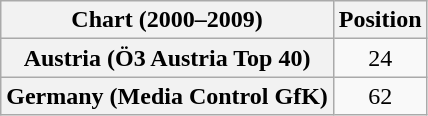<table class="wikitable plainrowheaders" style="text-align:center">
<tr>
<th>Chart (2000–2009)</th>
<th>Position</th>
</tr>
<tr>
<th scope="row">Austria (Ö3 Austria Top 40)</th>
<td>24</td>
</tr>
<tr>
<th scope="row">Germany (Media Control GfK)</th>
<td>62</td>
</tr>
</table>
